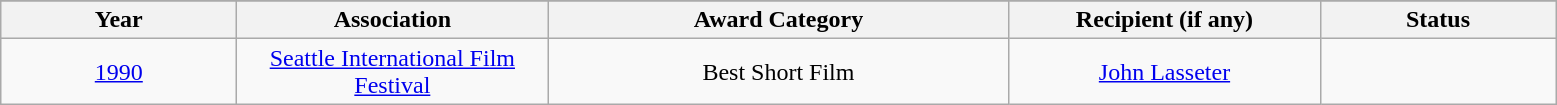<table class="wikitable sortable" style="text-align: center">
<tr>
</tr>
<tr>
<th width="150"><strong>Year</strong></th>
<th width="200"><strong>Association</strong></th>
<th width="300"><strong>Award Category</strong></th>
<th width="200"><strong>Recipient (if any)</strong></th>
<th width="150"><strong>Status</strong></th>
</tr>
<tr>
<td><a href='#'>1990</a></td>
<td><a href='#'>Seattle International Film Festival</a></td>
<td>Best Short Film</td>
<td><a href='#'>John Lasseter</a></td>
<td></td>
</tr>
</table>
